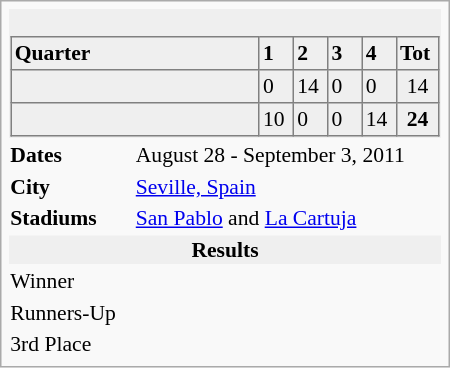<table class="infobox" width="300" style="font-size: 90%;">
<tr>
<td colspan="2" style="background:#efefef;"><br><table class="toccolours" border="1" cellpadding="2" cellspacing="2" style="width: 100%; border-collapse: collapse;">
<tr>
<td><strong>Quarter</strong></td>
<td style="width: 8%;"><strong>1</strong></td>
<td style="width: 8%;"><strong>2</strong></td>
<td style="width: 8%;"><strong>3</strong></td>
<td style="width: 8%;"><strong>4</strong></td>
<td style="width:10%;"><strong>Tot</strong></td>
</tr>
<tr>
<td></td>
<td>0</td>
<td>14</td>
<td>0</td>
<td>0</td>
<td style="text-align:center">14</td>
</tr>
<tr>
<td></td>
<td>10</td>
<td>0</td>
<td>0</td>
<td>14</td>
<th style="text-align:center">24</th>
</tr>
</table>
</td>
</tr>
<tr style="vertical-align: middle;">
<td><strong>Dates</strong></td>
<td>August 28 - September 3, 2011</td>
</tr>
<tr style="vertical-align: middle;">
<td><strong>City</strong></td>
<td><a href='#'>Seville, Spain</a></td>
</tr>
<tr style="vertical-align: middle;">
<td><strong>Stadiums</strong></td>
<td><a href='#'>San Pablo</a> and <a href='#'>La Cartuja</a></td>
</tr>
<tr>
<td align="center" bgcolor="#efefef" colspan=2><strong>Results</strong></td>
</tr>
<tr style="vertical-align: middle;">
<td> Winner</td>
<td></td>
</tr>
<tr style="vertical-align: middle;">
<td> Runners-Up</td>
<td></td>
</tr>
<tr style="vertical-align: middle;">
<td> 3rd Place</td>
<td></td>
</tr>
</table>
